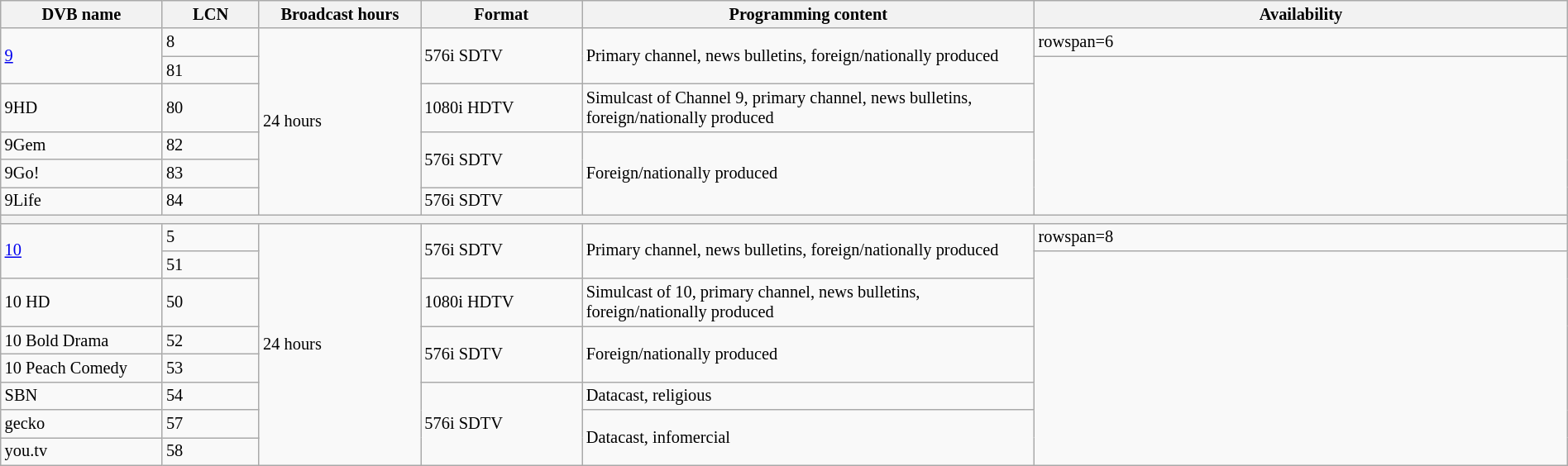<table class="wikitable" style="font-size:85%; width:100%;">
<tr>
<th width="10%">DVB name</th>
<th width="6%">LCN</th>
<th width="10%">Broadcast hours</th>
<th width="10%">Format</th>
<th width="28%">Programming content</th>
<th width="33%">Availability</th>
</tr>
<tr>
<td rowspan=2><a href='#'>9</a></td>
<td>8</td>
<td rowspan=6>24 hours</td>
<td rowspan=2>576i SDTV</td>
<td rowspan=2>Primary channel, news bulletins, foreign/nationally produced </td>
<td>rowspan=6 </td>
</tr>
<tr>
<td>81</td>
</tr>
<tr>
<td>9HD</td>
<td>80</td>
<td>1080i HDTV<br></td>
<td>Simulcast of Channel 9, primary channel, news bulletins, foreign/nationally produced </td>
</tr>
<tr>
<td>9Gem</td>
<td>82</td>
<td rowspan=2>576i SDTV</td>
<td rowspan=3>Foreign/nationally produced </td>
</tr>
<tr>
<td>9Go!</td>
<td>83</td>
</tr>
<tr>
<td>9Life</td>
<td>84</td>
<td>576i SDTV<br></td>
</tr>
<tr>
<th colspan=6></th>
</tr>
<tr>
<td rowspan=2><a href='#'>10</a></td>
<td>5</td>
<td rowspan=8>24 hours</td>
<td rowspan=2>576i SDTV</td>
<td rowspan=2>Primary channel, news bulletins, foreign/nationally produced </td>
<td>rowspan=8 </td>
</tr>
<tr>
<td>51</td>
</tr>
<tr>
<td>10 HD</td>
<td>50</td>
<td>1080i HDTV<br></td>
<td>Simulcast of 10, primary channel, news bulletins, foreign/nationally produced </td>
</tr>
<tr>
<td>10 Bold Drama</td>
<td>52</td>
<td rowspan=2>576i SDTV</td>
<td rowspan=2>Foreign/nationally produced </td>
</tr>
<tr>
<td>10 Peach Comedy</td>
<td>53</td>
</tr>
<tr>
<td>SBN</td>
<td>54</td>
<td rowspan=3>576i SDTV<br></td>
<td>Datacast, religious </td>
</tr>
<tr>
<td>gecko</td>
<td>57</td>
<td rowspan=2>Datacast, infomercial </td>
</tr>
<tr>
<td>you.tv</td>
<td>58</td>
</tr>
</table>
